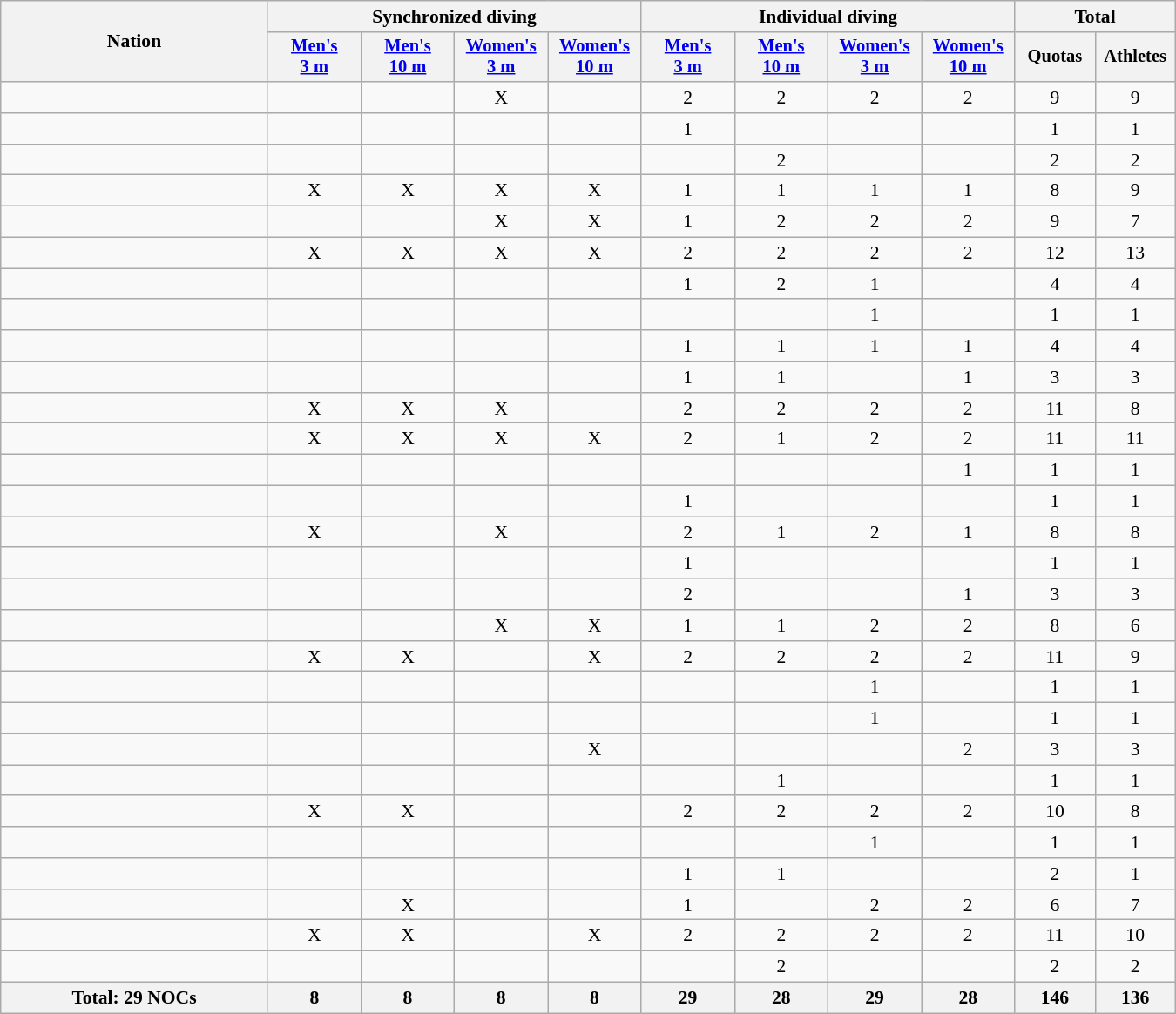<table class="wikitable" width=900 style="text-align:center; font-size:90%">
<tr>
<th rowspan="2" style="text-align:center;">Nation</th>
<th colspan="4">Synchronized diving</th>
<th colspan="4">Individual diving</th>
<th colspan=2>Total</th>
</tr>
<tr style="font-size:95%">
<th width=65><a href='#'>Men's<br>3 m</a></th>
<th width=65><a href='#'>Men's<br>10 m</a></th>
<th width=65><a href='#'>Women's<br>3 m</a></th>
<th width=65><a href='#'>Women's<br>10 m</a></th>
<th width=65><a href='#'>Men's<br>3 m</a></th>
<th width=65><a href='#'>Men's<br>10 m</a></th>
<th width=65><a href='#'>Women's<br>3 m</a></th>
<th width=65><a href='#'>Women's<br>10 m</a></th>
<th width=55>Quotas</th>
<th width=55>Athletes</th>
</tr>
<tr>
<td style="text-align:left;"></td>
<td></td>
<td></td>
<td>X</td>
<td></td>
<td>2</td>
<td>2</td>
<td>2</td>
<td>2</td>
<td>9</td>
<td>9</td>
</tr>
<tr>
<td style="text-align:left;"></td>
<td></td>
<td></td>
<td></td>
<td></td>
<td>1</td>
<td></td>
<td></td>
<td></td>
<td>1</td>
<td>1</td>
</tr>
<tr>
<td style="text-align:left;"></td>
<td></td>
<td></td>
<td></td>
<td></td>
<td></td>
<td>2</td>
<td></td>
<td></td>
<td>2</td>
<td>2</td>
</tr>
<tr>
<td style="text-align:left;"></td>
<td>X</td>
<td>X</td>
<td>X</td>
<td>X</td>
<td>1</td>
<td>1</td>
<td>1</td>
<td>1</td>
<td>8</td>
<td>9</td>
</tr>
<tr>
<td style="text-align:left;"></td>
<td></td>
<td></td>
<td>X</td>
<td>X</td>
<td>1</td>
<td>2</td>
<td>2</td>
<td>2</td>
<td>9</td>
<td>7</td>
</tr>
<tr>
<td style="text-align:left;"></td>
<td>X</td>
<td>X</td>
<td>X</td>
<td>X</td>
<td>2</td>
<td>2</td>
<td>2</td>
<td>2</td>
<td>12</td>
<td>13</td>
</tr>
<tr>
<td style="text-align:left;"></td>
<td></td>
<td></td>
<td></td>
<td></td>
<td>1</td>
<td>2</td>
<td>1</td>
<td></td>
<td>4</td>
<td>4</td>
</tr>
<tr>
<td style="text-align:left;"></td>
<td></td>
<td></td>
<td></td>
<td></td>
<td></td>
<td></td>
<td>1</td>
<td></td>
<td>1</td>
<td>1</td>
</tr>
<tr>
<td style="text-align:left;"></td>
<td></td>
<td></td>
<td></td>
<td></td>
<td>1</td>
<td>1</td>
<td>1</td>
<td>1</td>
<td>4</td>
<td>4</td>
</tr>
<tr>
<td style="text-align:left;"></td>
<td></td>
<td></td>
<td></td>
<td></td>
<td>1</td>
<td>1</td>
<td></td>
<td>1</td>
<td>3</td>
<td>3</td>
</tr>
<tr>
<td style="text-align:left;"></td>
<td>X</td>
<td>X</td>
<td>X</td>
<td></td>
<td>2</td>
<td>2</td>
<td>2</td>
<td>2</td>
<td>11</td>
<td>8</td>
</tr>
<tr>
<td style="text-align:left;"></td>
<td>X</td>
<td>X</td>
<td>X</td>
<td>X</td>
<td>2</td>
<td>1</td>
<td>2</td>
<td>2</td>
<td>11</td>
<td>11</td>
</tr>
<tr>
<td style="text-align:left;"></td>
<td></td>
<td></td>
<td></td>
<td></td>
<td></td>
<td></td>
<td></td>
<td>1</td>
<td>1</td>
<td>1</td>
</tr>
<tr>
<td style="text-align:left;"></td>
<td></td>
<td></td>
<td></td>
<td></td>
<td>1</td>
<td></td>
<td></td>
<td></td>
<td>1</td>
<td>1</td>
</tr>
<tr>
<td style="text-align:left;"></td>
<td>X</td>
<td></td>
<td>X</td>
<td></td>
<td>2</td>
<td>1</td>
<td>2</td>
<td>1</td>
<td>8</td>
<td>8</td>
</tr>
<tr>
<td style="text-align:left;"></td>
<td></td>
<td></td>
<td></td>
<td></td>
<td>1</td>
<td></td>
<td></td>
<td></td>
<td>1</td>
<td>1</td>
</tr>
<tr>
<td style="text-align:left;"></td>
<td></td>
<td></td>
<td></td>
<td></td>
<td>2</td>
<td></td>
<td></td>
<td>1</td>
<td>3</td>
<td>3</td>
</tr>
<tr>
<td style="text-align:left;"></td>
<td></td>
<td></td>
<td>X</td>
<td>X</td>
<td>1</td>
<td>1</td>
<td>2</td>
<td>2</td>
<td>8</td>
<td>6</td>
</tr>
<tr>
<td style="text-align:left;"></td>
<td>X</td>
<td>X</td>
<td></td>
<td>X</td>
<td>2</td>
<td>2</td>
<td>2</td>
<td>2</td>
<td>11</td>
<td>9</td>
</tr>
<tr>
<td style="text-align:left;"></td>
<td></td>
<td></td>
<td></td>
<td></td>
<td></td>
<td></td>
<td>1</td>
<td></td>
<td>1</td>
<td>1</td>
</tr>
<tr>
<td style="text-align:left;"></td>
<td></td>
<td></td>
<td></td>
<td></td>
<td></td>
<td></td>
<td>1</td>
<td></td>
<td>1</td>
<td>1</td>
</tr>
<tr>
<td style="text-align:left;"></td>
<td></td>
<td></td>
<td></td>
<td>X</td>
<td></td>
<td></td>
<td></td>
<td>2</td>
<td>3</td>
<td>3</td>
</tr>
<tr>
<td style="text-align:left;"></td>
<td></td>
<td></td>
<td></td>
<td></td>
<td></td>
<td>1</td>
<td></td>
<td></td>
<td>1</td>
<td>1</td>
</tr>
<tr>
<td style="text-align:left;"></td>
<td>X</td>
<td>X</td>
<td></td>
<td></td>
<td>2</td>
<td>2</td>
<td>2</td>
<td>2</td>
<td>10</td>
<td>8</td>
</tr>
<tr>
<td style="text-align:left;"></td>
<td></td>
<td></td>
<td></td>
<td></td>
<td></td>
<td></td>
<td>1</td>
<td></td>
<td>1</td>
<td>1</td>
</tr>
<tr>
<td style="text-align:left;"></td>
<td></td>
<td></td>
<td></td>
<td></td>
<td>1</td>
<td>1</td>
<td></td>
<td></td>
<td>2</td>
<td>1</td>
</tr>
<tr>
<td style="text-align:left;"></td>
<td></td>
<td>X</td>
<td></td>
<td></td>
<td>1</td>
<td></td>
<td>2</td>
<td>2</td>
<td>6</td>
<td>7</td>
</tr>
<tr>
<td style="text-align:left;"></td>
<td>X</td>
<td>X</td>
<td></td>
<td>X</td>
<td>2</td>
<td>2</td>
<td>2</td>
<td>2</td>
<td>11</td>
<td>10</td>
</tr>
<tr>
<td style="text-align:left;"></td>
<td></td>
<td></td>
<td></td>
<td></td>
<td></td>
<td>2</td>
<td></td>
<td></td>
<td>2</td>
<td>2</td>
</tr>
<tr>
<th>Total: 29 NOCs</th>
<th>8</th>
<th>8</th>
<th>8</th>
<th>8</th>
<th>29</th>
<th>28</th>
<th>29</th>
<th>28</th>
<th>146</th>
<th>136</th>
</tr>
</table>
